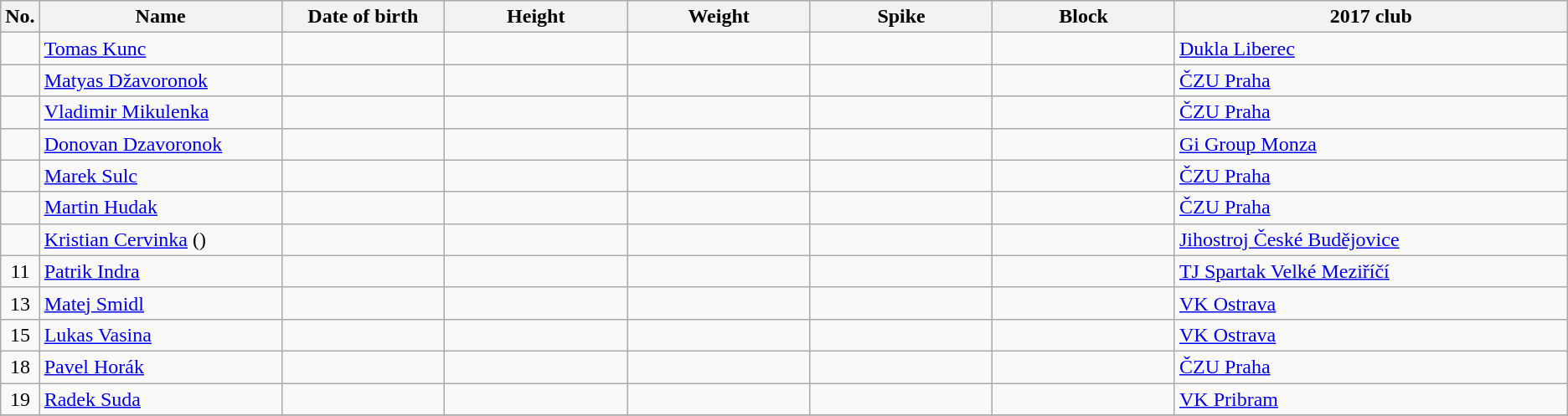<table class="wikitable sortable" style="font-size:100%; text-align:center;">
<tr>
<th>No.</th>
<th style="width:12em">Name</th>
<th style="width:8em">Date of birth</th>
<th style="width:9em">Height</th>
<th style="width:9em">Weight</th>
<th style="width:9em">Spike</th>
<th style="width:9em">Block</th>
<th style="width:20em">2017 club</th>
</tr>
<tr>
<td></td>
<td align=left><a href='#'>Tomas Kunc</a></td>
<td align=right></td>
<td></td>
<td></td>
<td></td>
<td></td>
<td align=left> <a href='#'>Dukla Liberec</a></td>
</tr>
<tr>
<td></td>
<td align=left><a href='#'>Matyas Džavoronok</a></td>
<td align=right></td>
<td></td>
<td></td>
<td></td>
<td></td>
<td align=left> <a href='#'>ČZU Praha</a></td>
</tr>
<tr>
<td></td>
<td align=left><a href='#'>Vladimir Mikulenka</a></td>
<td align=right></td>
<td></td>
<td></td>
<td></td>
<td></td>
<td align=left> <a href='#'>ČZU Praha</a></td>
</tr>
<tr>
<td></td>
<td align=left><a href='#'>Donovan Dzavoronok</a></td>
<td align=right></td>
<td></td>
<td></td>
<td></td>
<td></td>
<td align=left> <a href='#'>Gi Group Monza</a></td>
</tr>
<tr>
<td></td>
<td align=left><a href='#'>Marek Sulc</a></td>
<td align=right></td>
<td></td>
<td></td>
<td></td>
<td></td>
<td align=left> <a href='#'>ČZU Praha</a></td>
</tr>
<tr>
<td></td>
<td align=left><a href='#'>Martin Hudak</a></td>
<td align=right></td>
<td></td>
<td></td>
<td></td>
<td></td>
<td align=left> <a href='#'>ČZU Praha</a></td>
</tr>
<tr>
<td></td>
<td align=left><a href='#'>Kristian Cervinka</a> ()</td>
<td align=right></td>
<td></td>
<td></td>
<td></td>
<td></td>
<td align=left> <a href='#'>Jihostroj České Budějovice</a></td>
</tr>
<tr>
<td>11</td>
<td align=left><a href='#'>Patrik Indra</a></td>
<td align=right></td>
<td></td>
<td></td>
<td></td>
<td></td>
<td align=left> <a href='#'>TJ Spartak Velké Meziříčí</a></td>
</tr>
<tr>
<td>13</td>
<td align=left><a href='#'>Matej Smidl</a></td>
<td align=right></td>
<td></td>
<td></td>
<td></td>
<td></td>
<td align=left> <a href='#'>VK Ostrava</a></td>
</tr>
<tr>
<td>15</td>
<td align=left><a href='#'>Lukas Vasina</a></td>
<td align=right></td>
<td></td>
<td></td>
<td></td>
<td></td>
<td align=left> <a href='#'>VK Ostrava</a></td>
</tr>
<tr>
<td>18</td>
<td align=left><a href='#'>Pavel Horák</a></td>
<td align=right></td>
<td></td>
<td></td>
<td></td>
<td></td>
<td align=left> <a href='#'>ČZU Praha</a></td>
</tr>
<tr>
<td>19</td>
<td align=left><a href='#'>Radek Suda</a></td>
<td align=right></td>
<td></td>
<td></td>
<td></td>
<td></td>
<td align=left> <a href='#'>VK Pribram</a></td>
</tr>
<tr>
</tr>
</table>
